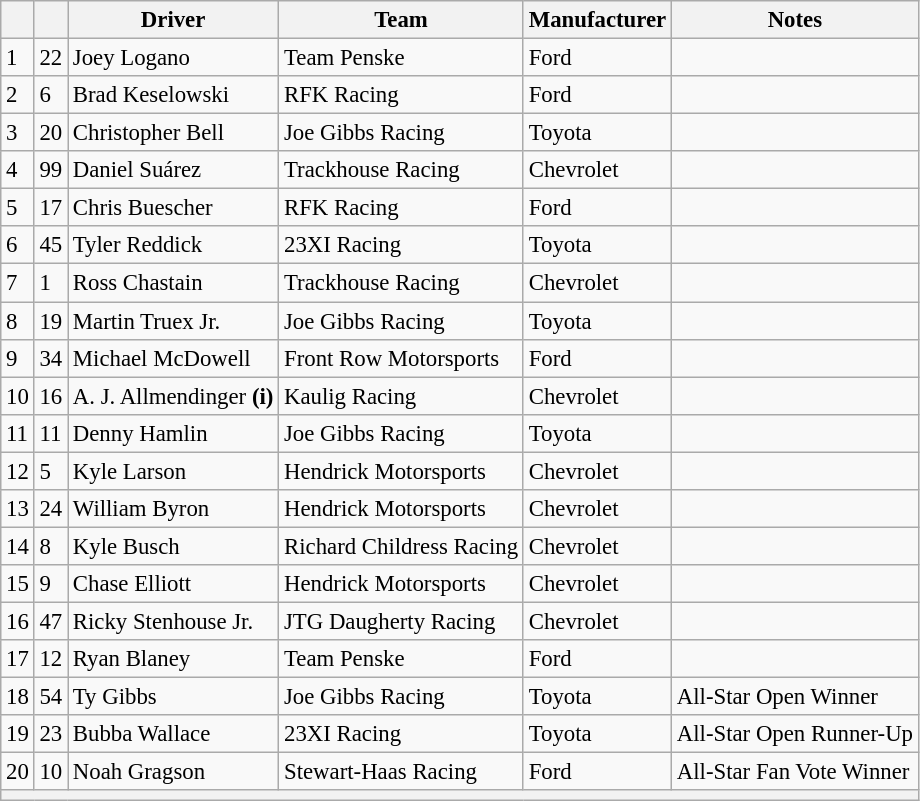<table class="wikitable" style="font-size:95%">
<tr>
<th scope="col"></th>
<th scope="col"></th>
<th scope="col">Driver</th>
<th scope="col">Team</th>
<th scope="col">Manufacturer</th>
<th scope="col">Notes</th>
</tr>
<tr>
<td>1</td>
<td>22</td>
<td>Joey Logano</td>
<td>Team Penske</td>
<td>Ford</td>
<td></td>
</tr>
<tr>
<td>2</td>
<td>6</td>
<td>Brad Keselowski</td>
<td>RFK Racing</td>
<td>Ford</td>
<td></td>
</tr>
<tr>
<td>3</td>
<td>20</td>
<td>Christopher Bell</td>
<td>Joe Gibbs Racing</td>
<td>Toyota</td>
<td></td>
</tr>
<tr>
<td>4</td>
<td>99</td>
<td>Daniel Suárez</td>
<td>Trackhouse Racing</td>
<td>Chevrolet</td>
<td></td>
</tr>
<tr>
<td>5</td>
<td>17</td>
<td>Chris Buescher</td>
<td>RFK Racing</td>
<td>Ford</td>
<td></td>
</tr>
<tr>
<td>6</td>
<td>45</td>
<td>Tyler Reddick</td>
<td>23XI Racing</td>
<td>Toyota</td>
<td></td>
</tr>
<tr>
<td>7</td>
<td>1</td>
<td>Ross Chastain</td>
<td>Trackhouse Racing</td>
<td>Chevrolet</td>
<td></td>
</tr>
<tr>
<td>8</td>
<td>19</td>
<td>Martin Truex Jr.</td>
<td>Joe Gibbs Racing</td>
<td>Toyota</td>
<td></td>
</tr>
<tr>
<td>9</td>
<td>34</td>
<td>Michael McDowell</td>
<td>Front Row Motorsports</td>
<td>Ford</td>
<td></td>
</tr>
<tr>
<td>10</td>
<td>16</td>
<td>A. J. Allmendinger <strong>(i)</strong></td>
<td>Kaulig Racing</td>
<td>Chevrolet</td>
<td></td>
</tr>
<tr>
<td>11</td>
<td>11</td>
<td>Denny Hamlin</td>
<td>Joe Gibbs Racing</td>
<td>Toyota</td>
<td></td>
</tr>
<tr>
<td>12</td>
<td>5</td>
<td>Kyle Larson</td>
<td>Hendrick Motorsports</td>
<td>Chevrolet</td>
<td></td>
</tr>
<tr>
<td>13</td>
<td>24</td>
<td>William Byron</td>
<td>Hendrick Motorsports</td>
<td>Chevrolet</td>
<td></td>
</tr>
<tr>
<td>14</td>
<td>8</td>
<td>Kyle Busch</td>
<td>Richard Childress Racing</td>
<td>Chevrolet</td>
<td></td>
</tr>
<tr>
<td>15</td>
<td>9</td>
<td>Chase Elliott</td>
<td>Hendrick Motorsports</td>
<td>Chevrolet</td>
<td></td>
</tr>
<tr>
<td>16</td>
<td>47</td>
<td>Ricky Stenhouse Jr.</td>
<td>JTG Daugherty Racing</td>
<td>Chevrolet</td>
<td></td>
</tr>
<tr>
<td>17</td>
<td>12</td>
<td>Ryan Blaney</td>
<td>Team Penske</td>
<td>Ford</td>
<td></td>
</tr>
<tr>
<td>18</td>
<td>54</td>
<td>Ty Gibbs</td>
<td>Joe Gibbs Racing</td>
<td>Toyota</td>
<td>All-Star Open Winner</td>
</tr>
<tr>
<td>19</td>
<td>23</td>
<td>Bubba Wallace</td>
<td>23XI Racing</td>
<td>Toyota</td>
<td>All-Star Open Runner-Up</td>
</tr>
<tr>
<td>20</td>
<td>10</td>
<td>Noah Gragson</td>
<td>Stewart-Haas Racing</td>
<td>Ford</td>
<td>All-Star Fan Vote Winner</td>
</tr>
<tr>
<th colspan="7"></th>
</tr>
</table>
